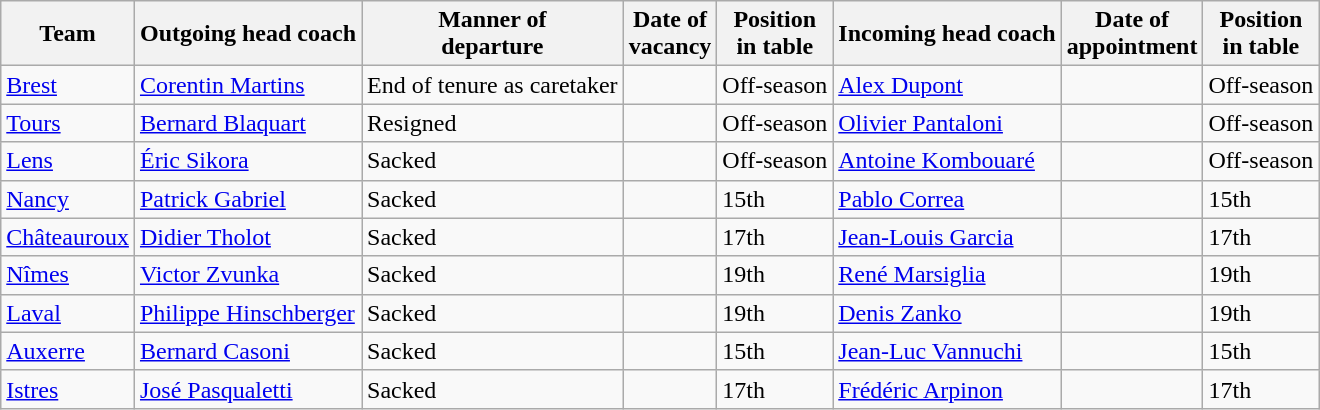<table class="wikitable sortable">
<tr>
<th>Team</th>
<th>Outgoing head coach</th>
<th>Manner of<br>departure</th>
<th>Date of<br>vacancy</th>
<th>Position<br>in table</th>
<th>Incoming head coach</th>
<th>Date of<br>appointment</th>
<th>Position<br>in table</th>
</tr>
<tr>
<td><a href='#'>Brest</a></td>
<td> <a href='#'>Corentin Martins</a></td>
<td>End of tenure as caretaker</td>
<td></td>
<td>Off-season</td>
<td> <a href='#'>Alex Dupont</a></td>
<td></td>
<td>Off-season</td>
</tr>
<tr>
<td><a href='#'>Tours</a></td>
<td> <a href='#'>Bernard Blaquart</a></td>
<td>Resigned</td>
<td></td>
<td>Off-season</td>
<td> <a href='#'>Olivier Pantaloni</a></td>
<td></td>
<td>Off-season</td>
</tr>
<tr>
<td><a href='#'>Lens</a></td>
<td> <a href='#'>Éric Sikora</a></td>
<td>Sacked</td>
<td></td>
<td>Off-season</td>
<td> <a href='#'>Antoine Kombouaré</a></td>
<td></td>
<td>Off-season</td>
</tr>
<tr>
<td><a href='#'>Nancy</a></td>
<td> <a href='#'>Patrick Gabriel</a></td>
<td>Sacked</td>
<td></td>
<td>15th</td>
<td> <a href='#'>Pablo Correa</a></td>
<td></td>
<td>15th</td>
</tr>
<tr>
<td><a href='#'>Châteauroux</a></td>
<td> <a href='#'>Didier Tholot</a></td>
<td>Sacked</td>
<td></td>
<td>17th</td>
<td> <a href='#'>Jean-Louis Garcia</a></td>
<td></td>
<td>17th</td>
</tr>
<tr>
<td><a href='#'>Nîmes</a></td>
<td> <a href='#'>Victor Zvunka</a></td>
<td>Sacked</td>
<td></td>
<td>19th</td>
<td> <a href='#'>René Marsiglia</a></td>
<td></td>
<td>19th</td>
</tr>
<tr>
<td><a href='#'>Laval</a></td>
<td> <a href='#'>Philippe Hinschberger</a></td>
<td>Sacked</td>
<td></td>
<td>19th</td>
<td> <a href='#'>Denis Zanko</a></td>
<td></td>
<td>19th</td>
</tr>
<tr>
<td><a href='#'>Auxerre</a></td>
<td> <a href='#'>Bernard Casoni</a></td>
<td>Sacked</td>
<td></td>
<td>15th</td>
<td> <a href='#'>Jean-Luc Vannuchi</a></td>
<td></td>
<td>15th</td>
</tr>
<tr>
<td><a href='#'>Istres</a></td>
<td> <a href='#'>José Pasqualetti</a></td>
<td>Sacked</td>
<td></td>
<td>17th</td>
<td> <a href='#'>Frédéric Arpinon</a></td>
<td></td>
<td>17th</td>
</tr>
</table>
